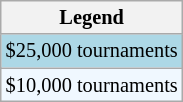<table class="wikitable" style="font-size:85%;">
<tr>
<th>Legend</th>
</tr>
<tr style="background:lightblue;">
<td>$25,000 tournaments</td>
</tr>
<tr style="background:#f0f8ff;">
<td>$10,000 tournaments</td>
</tr>
</table>
